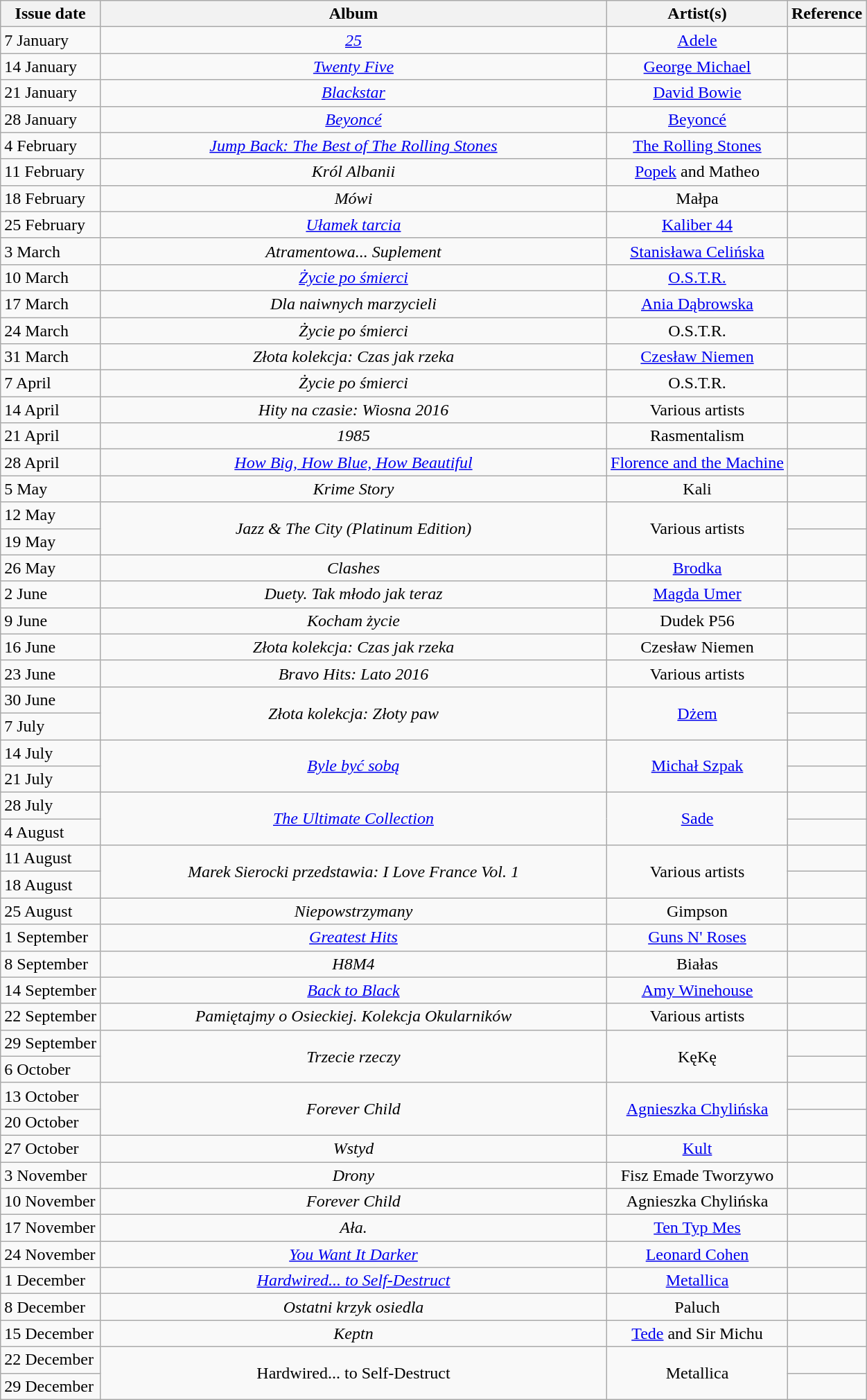<table class="wikitable">
<tr>
<th>Issue date</th>
<th style="width:30em;">Album</th>
<th>Artist(s)</th>
<th>Reference</th>
</tr>
<tr>
<td>7 January</td>
<td align="center"><em><a href='#'>25</a></em></td>
<td align="center"><a href='#'>Adele</a></td>
<td align="center"></td>
</tr>
<tr>
<td>14 January</td>
<td align="center"><em><a href='#'>Twenty Five</a></em></td>
<td align="center"><a href='#'>George Michael</a></td>
<td align="center"></td>
</tr>
<tr>
<td>21 January</td>
<td align="center"><em><a href='#'>Blackstar</a></em></td>
<td align="center"><a href='#'>David Bowie</a></td>
<td align="center"></td>
</tr>
<tr>
<td>28 January</td>
<td align="center"><em><a href='#'>Beyoncé</a></em></td>
<td align="center"><a href='#'>Beyoncé</a></td>
<td align="center"></td>
</tr>
<tr>
<td>4 February</td>
<td align="center"><em><a href='#'>Jump Back: The Best of The Rolling Stones</a></em></td>
<td align="center"><a href='#'>The Rolling Stones</a></td>
<td align="center"></td>
</tr>
<tr>
<td>11 February</td>
<td align="center"><em>Król Albanii</em></td>
<td align="center"><a href='#'>Popek</a> and Matheo</td>
<td align="center"></td>
</tr>
<tr>
<td>18 February</td>
<td align="center"><em>Mówi</em></td>
<td align="center">Małpa</td>
<td align="center"></td>
</tr>
<tr>
<td>25 February</td>
<td align="center"><em><a href='#'>Ułamek tarcia</a></em></td>
<td align="center"><a href='#'>Kaliber 44</a></td>
<td align="center"></td>
</tr>
<tr>
<td>3 March</td>
<td align="center"><em>Atramentowa... Suplement</em></td>
<td align="center"><a href='#'>Stanisława Celińska</a></td>
<td align="center"></td>
</tr>
<tr>
<td>10 March</td>
<td align="center"><em><a href='#'>Życie po śmierci</a></em></td>
<td align="center"><a href='#'>O.S.T.R.</a></td>
<td align="center"></td>
</tr>
<tr>
<td>17 March</td>
<td align="center"><em>Dla naiwnych marzycieli</em></td>
<td align="center"><a href='#'>Ania Dąbrowska</a></td>
<td align="center"></td>
</tr>
<tr>
<td>24 March</td>
<td align="center"><em>Życie po śmierci</em></td>
<td align="center">O.S.T.R.</td>
<td align="center"></td>
</tr>
<tr>
<td>31 March</td>
<td align="center"><em>Złota kolekcja: Czas jak rzeka</em></td>
<td align="center"><a href='#'>Czesław Niemen</a></td>
<td align="center"></td>
</tr>
<tr>
<td>7 April</td>
<td align="center"><em>Życie po śmierci</em></td>
<td align="center">O.S.T.R.</td>
<td align="center"></td>
</tr>
<tr>
<td>14 April</td>
<td align="center"><em>Hity na czasie: Wiosna 2016</em></td>
<td align="center">Various artists</td>
<td align="center"></td>
</tr>
<tr>
<td>21 April</td>
<td align="center"><em>1985</em></td>
<td align="center">Rasmentalism</td>
<td align="center"></td>
</tr>
<tr>
<td>28 April</td>
<td align="center"><em><a href='#'>How Big, How Blue, How Beautiful</a></em></td>
<td align="center"><a href='#'>Florence and the Machine</a></td>
<td align="center"></td>
</tr>
<tr>
<td>5 May</td>
<td align="center"><em>Krime Story</em></td>
<td align="center">Kali</td>
<td align="center"></td>
</tr>
<tr>
<td>12 May</td>
<td align="center" rowspan="2"><em>Jazz & The City (Platinum Edition)</em></td>
<td align="center" rowspan="2">Various artists</td>
<td align="center"></td>
</tr>
<tr>
<td>19 May</td>
<td align="center"></td>
</tr>
<tr>
<td>26 May</td>
<td align="center"><em>Clashes</em></td>
<td align="center"><a href='#'>Brodka</a></td>
<td align="center"></td>
</tr>
<tr>
<td>2 June</td>
<td align="center"><em>Duety. Tak młodo jak teraz</em></td>
<td align="center"><a href='#'>Magda Umer</a></td>
<td align="center"></td>
</tr>
<tr>
<td>9 June</td>
<td align="center"><em>Kocham życie</em></td>
<td align="center">Dudek P56</td>
<td align="center"></td>
</tr>
<tr>
<td>16 June</td>
<td align="center"><em>Złota kolekcja: Czas jak rzeka</em></td>
<td align="center">Czesław Niemen</td>
<td align="center"></td>
</tr>
<tr>
<td>23 June</td>
<td align="center"><em>Bravo Hits: Lato 2016</em></td>
<td align="center">Various artists</td>
<td align="center"></td>
</tr>
<tr>
<td>30 June</td>
<td align="center" rowspan="2"><em>Złota kolekcja: Złoty paw</em></td>
<td align="center" rowspan="2"><a href='#'>Dżem</a></td>
<td align="center"></td>
</tr>
<tr>
<td>7 July</td>
<td align="center"></td>
</tr>
<tr>
<td>14 July</td>
<td align="center" rowspan="2"><em><a href='#'>Byle być sobą</a></em></td>
<td align="center" rowspan="2"><a href='#'>Michał Szpak</a></td>
<td align="center"></td>
</tr>
<tr>
<td>21 July</td>
<td align="center"></td>
</tr>
<tr>
<td>28 July</td>
<td align="center" rowspan="2"><em><a href='#'>The Ultimate Collection</a></em></td>
<td align="center" rowspan="2"><a href='#'>Sade</a></td>
<td align="center"></td>
</tr>
<tr>
<td>4 August</td>
<td align="center"></td>
</tr>
<tr>
<td>11 August</td>
<td align="center" rowspan="2"><em>Marek Sierocki przedstawia: I Love France Vol. 1</em></td>
<td align="center" rowspan="2">Various artists</td>
<td align="center"></td>
</tr>
<tr>
<td>18 August</td>
<td align="center"></td>
</tr>
<tr>
<td>25 August</td>
<td align="center"><em>Niepowstrzymany</em></td>
<td align="center">Gimpson</td>
<td align="center"></td>
</tr>
<tr>
<td>1 September</td>
<td align="center"><em><a href='#'>Greatest Hits</a></em></td>
<td align="center"><a href='#'>Guns N' Roses</a></td>
<td align="center"></td>
</tr>
<tr>
<td>8 September</td>
<td align="center"><em>H8M4</em></td>
<td align="center">Białas</td>
<td align="center"></td>
</tr>
<tr>
<td>14 September</td>
<td align="center"><em><a href='#'>Back to Black</a></em></td>
<td align="center"><a href='#'>Amy Winehouse</a></td>
<td align="center"></td>
</tr>
<tr>
<td>22 September</td>
<td align="center"><em>Pamiętajmy o Osieckiej. Kolekcja Okularników</em></td>
<td align="center">Various artists</td>
<td align="center"></td>
</tr>
<tr>
<td>29 September</td>
<td align="center" rowspan="2"><em>Trzecie rzeczy</em></td>
<td align="center" rowspan="2">KęKę</td>
<td align="center"></td>
</tr>
<tr>
<td>6 October</td>
<td align="center"></td>
</tr>
<tr>
<td>13 October</td>
<td align="center" rowspan="2"><em>Forever Child</em></td>
<td align="center" rowspan="2"><a href='#'>Agnieszka Chylińska</a></td>
<td align="center"></td>
</tr>
<tr>
<td>20 October</td>
<td align="center"></td>
</tr>
<tr>
<td>27 October</td>
<td align="center"><em>Wstyd</em></td>
<td align="center"><a href='#'>Kult</a></td>
<td align="center"></td>
</tr>
<tr>
<td>3 November</td>
<td align="center"><em>Drony</em></td>
<td align="center">Fisz Emade Tworzywo</td>
<td align="center"></td>
</tr>
<tr>
<td>10 November</td>
<td align="center"><em>Forever Child</em></td>
<td align="center">Agnieszka Chylińska</td>
<td align="center"></td>
</tr>
<tr>
<td>17 November</td>
<td align="center"><em>Ała.</em></td>
<td align="center"><a href='#'>Ten Typ Mes</a></td>
<td align="center"></td>
</tr>
<tr>
<td>24 November</td>
<td align="center"><em><a href='#'>You Want It Darker</a></em></td>
<td align="center"><a href='#'>Leonard Cohen</a></td>
<td align="center"></td>
</tr>
<tr>
<td>1 December</td>
<td align="center"><em><a href='#'>Hardwired... to Self-Destruct</a></em></td>
<td align="center"><a href='#'>Metallica</a></td>
<td align="center"></td>
</tr>
<tr>
<td>8 December</td>
<td align="center"><em>Ostatni krzyk osiedla</em></td>
<td align="center">Paluch</td>
<td align="center"></td>
</tr>
<tr>
<td>15 December</td>
<td align="center"><em>Keptn<strong></td>
<td align="center"><a href='#'>Tede</a> and Sir Michu</td>
<td align="center"></td>
</tr>
<tr>
<td>22 December</td>
<td align="center" rowspan="2"></em>Hardwired... to Self-Destruct<em></td>
<td align="center" rowspan="2">Metallica</td>
<td align="center"></td>
</tr>
<tr>
<td>29 December</td>
<td align="center"></td>
</tr>
</table>
